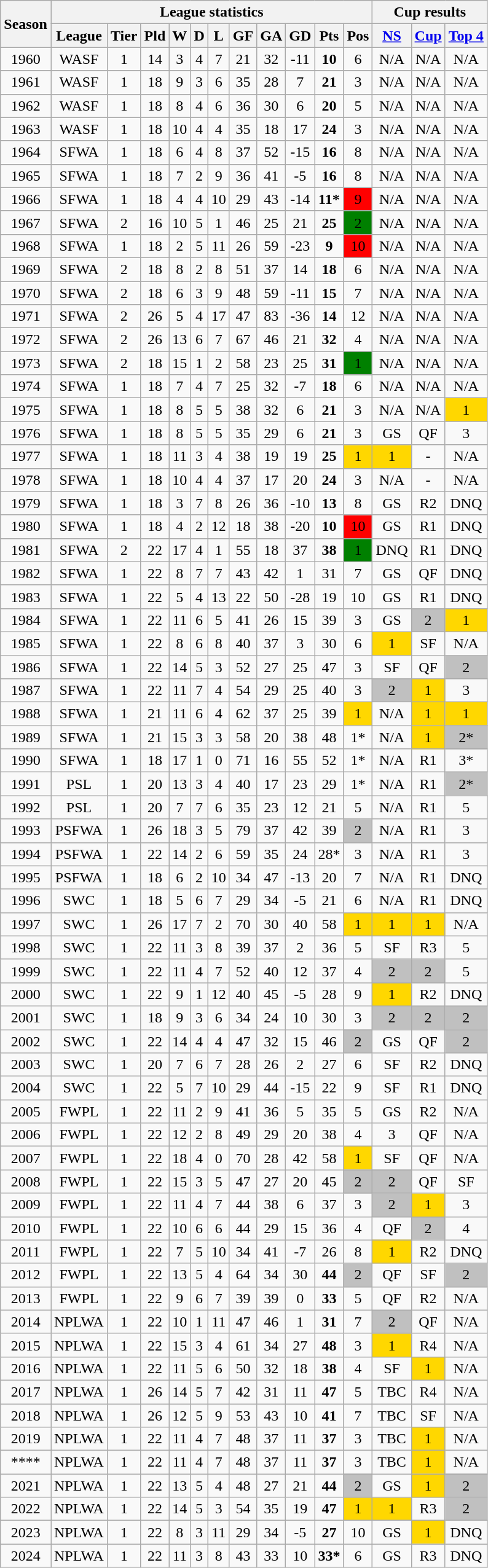<table class="wikitable sortable" style="text-align:center;">
<tr>
<th rowspan=2>Season</th>
<th colspan=11>League statistics</th>
<th colspan="3">Cup results</th>
</tr>
<tr>
<th>League</th>
<th>Tier</th>
<th>Pld</th>
<th>W</th>
<th>D</th>
<th>L</th>
<th>GF</th>
<th>GA</th>
<th>GD</th>
<th>Pts</th>
<th>Pos</th>
<th><a href='#'>NS</a></th>
<th><a href='#'>Cup</a></th>
<th><a href='#'>Top 4</a></th>
</tr>
<tr>
<td>1960</td>
<td>WASF</td>
<td>1</td>
<td>14</td>
<td>3</td>
<td>4</td>
<td>7</td>
<td>21</td>
<td>32</td>
<td>-11</td>
<td><strong>10</strong></td>
<td>6</td>
<td>N/A</td>
<td>N/A</td>
<td>N/A</td>
</tr>
<tr>
<td>1961</td>
<td>WASF</td>
<td>1</td>
<td>18</td>
<td>9</td>
<td>3</td>
<td>6</td>
<td>35</td>
<td>28</td>
<td>7</td>
<td><strong>21</strong></td>
<td>3</td>
<td>N/A</td>
<td>N/A</td>
<td>N/A</td>
</tr>
<tr>
<td>1962</td>
<td>WASF</td>
<td>1</td>
<td>18</td>
<td>8</td>
<td>4</td>
<td>6</td>
<td>36</td>
<td>30</td>
<td>6</td>
<td><strong>20</strong></td>
<td>5</td>
<td>N/A</td>
<td>N/A</td>
<td>N/A</td>
</tr>
<tr>
<td>1963</td>
<td>WASF</td>
<td>1</td>
<td>18</td>
<td>10</td>
<td>4</td>
<td>4</td>
<td>35</td>
<td>18</td>
<td>17</td>
<td><strong>24</strong></td>
<td>3</td>
<td>N/A</td>
<td>N/A</td>
<td>N/A</td>
</tr>
<tr>
<td>1964</td>
<td>SFWA</td>
<td>1</td>
<td>18</td>
<td>6</td>
<td>4</td>
<td>8</td>
<td>37</td>
<td>52</td>
<td>-15</td>
<td><strong>16</strong></td>
<td>8</td>
<td>N/A</td>
<td>N/A</td>
<td>N/A</td>
</tr>
<tr>
<td>1965</td>
<td>SFWA</td>
<td>1</td>
<td>18</td>
<td>7</td>
<td>2</td>
<td>9</td>
<td>36</td>
<td>41</td>
<td>-5</td>
<td><strong>16</strong></td>
<td>8</td>
<td>N/A</td>
<td>N/A</td>
<td>N/A</td>
</tr>
<tr>
<td>1966</td>
<td>SFWA</td>
<td>1</td>
<td>18</td>
<td>4</td>
<td>4</td>
<td>10</td>
<td>29</td>
<td>43</td>
<td>-14</td>
<td><strong>11*</strong></td>
<td bgcolor=red>9</td>
<td>N/A</td>
<td>N/A</td>
<td>N/A</td>
</tr>
<tr>
<td>1967</td>
<td>SFWA</td>
<td>2</td>
<td>16</td>
<td>10</td>
<td>5</td>
<td>1</td>
<td>46</td>
<td>25</td>
<td>21</td>
<td><strong>25</strong></td>
<td bgcolor=green>2</td>
<td>N/A</td>
<td>N/A</td>
<td>N/A</td>
</tr>
<tr>
<td>1968</td>
<td>SFWA</td>
<td>1</td>
<td>18</td>
<td>2</td>
<td>5</td>
<td>11</td>
<td>26</td>
<td>59</td>
<td>-23</td>
<td><strong>9</strong></td>
<td bgcolor=red>10</td>
<td>N/A</td>
<td>N/A</td>
<td>N/A</td>
</tr>
<tr>
<td>1969</td>
<td>SFWA</td>
<td>2</td>
<td>18</td>
<td>8</td>
<td>2</td>
<td>8</td>
<td>51</td>
<td>37</td>
<td>14</td>
<td><strong>18</strong></td>
<td>6</td>
<td>N/A</td>
<td>N/A</td>
<td>N/A</td>
</tr>
<tr>
<td>1970</td>
<td>SFWA</td>
<td>2</td>
<td>18</td>
<td>6</td>
<td>3</td>
<td>9</td>
<td>48</td>
<td>59</td>
<td>-11</td>
<td><strong>15</strong></td>
<td>7</td>
<td>N/A</td>
<td>N/A</td>
<td>N/A</td>
</tr>
<tr>
<td>1971</td>
<td>SFWA</td>
<td>2</td>
<td>26</td>
<td>5</td>
<td>4</td>
<td>17</td>
<td>47</td>
<td>83</td>
<td>-36</td>
<td><strong>14</strong></td>
<td>12</td>
<td>N/A</td>
<td>N/A</td>
<td>N/A</td>
</tr>
<tr>
<td>1972</td>
<td>SFWA</td>
<td>2</td>
<td>26</td>
<td>13</td>
<td>6</td>
<td>7</td>
<td>67</td>
<td>46</td>
<td>21</td>
<td><strong>32</strong></td>
<td>4</td>
<td>N/A</td>
<td>N/A</td>
<td>N/A</td>
</tr>
<tr>
<td>1973</td>
<td>SFWA</td>
<td>2</td>
<td>18</td>
<td>15</td>
<td>1</td>
<td>2</td>
<td>58</td>
<td>23</td>
<td>25</td>
<td><strong>31</strong></td>
<td bgcolor=green>1</td>
<td>N/A</td>
<td>N/A</td>
<td>N/A</td>
</tr>
<tr>
<td>1974</td>
<td>SFWA</td>
<td>1</td>
<td>18</td>
<td>7</td>
<td>4</td>
<td>7</td>
<td>25</td>
<td>32</td>
<td>-7</td>
<td><strong>18</strong></td>
<td>6</td>
<td>N/A</td>
<td>N/A</td>
<td>N/A</td>
</tr>
<tr>
<td>1975</td>
<td>SFWA</td>
<td>1</td>
<td>18</td>
<td>8</td>
<td>5</td>
<td>5</td>
<td>38</td>
<td>32</td>
<td>6</td>
<td><strong>21</strong></td>
<td>3</td>
<td>N/A</td>
<td>N/A</td>
<td bgcolor=gold>1</td>
</tr>
<tr>
<td>1976</td>
<td>SFWA</td>
<td>1</td>
<td>18</td>
<td>8</td>
<td>5</td>
<td>5</td>
<td>35</td>
<td>29</td>
<td>6</td>
<td><strong>21</strong></td>
<td>3</td>
<td>GS</td>
<td>QF</td>
<td>3</td>
</tr>
<tr>
<td>1977</td>
<td>SFWA</td>
<td>1</td>
<td>18</td>
<td>11</td>
<td>3</td>
<td>4</td>
<td>38</td>
<td>19</td>
<td>19</td>
<td><strong>25</strong></td>
<td bgcolor=gold>1</td>
<td bgcolor=gold>1</td>
<td>-</td>
<td>N/A</td>
</tr>
<tr>
<td>1978</td>
<td>SFWA</td>
<td>1</td>
<td>18</td>
<td>10</td>
<td>4</td>
<td>4</td>
<td>37</td>
<td>17</td>
<td>20</td>
<td><strong>24</strong></td>
<td>3</td>
<td>N/A</td>
<td>-</td>
<td>N/A</td>
</tr>
<tr>
<td>1979</td>
<td>SFWA</td>
<td>1</td>
<td>18</td>
<td>3</td>
<td>7</td>
<td>8</td>
<td>26</td>
<td>36</td>
<td>-10</td>
<td><strong>13</strong></td>
<td>8</td>
<td>GS</td>
<td>R2</td>
<td>DNQ</td>
</tr>
<tr>
<td>1980</td>
<td>SFWA</td>
<td>1</td>
<td>18</td>
<td>4</td>
<td>2</td>
<td>12</td>
<td>18</td>
<td>38</td>
<td>-20</td>
<td><strong>10</strong></td>
<td bgcolor=red>10</td>
<td>GS</td>
<td>R1</td>
<td>DNQ</td>
</tr>
<tr>
<td>1981</td>
<td>SFWA</td>
<td>2</td>
<td>22</td>
<td>17</td>
<td>4</td>
<td>1</td>
<td>55</td>
<td>18</td>
<td>37</td>
<td><strong>38</strong></td>
<td bgcolor=green>1</td>
<td>DNQ</td>
<td>R1</td>
<td>DNQ</td>
</tr>
<tr>
<td>1982</td>
<td>SFWA</td>
<td>1</td>
<td>22</td>
<td>8</td>
<td>7</td>
<td>7</td>
<td>43</td>
<td>42</td>
<td>1</td>
<td>31</td>
<td>7</td>
<td>GS</td>
<td>QF</td>
<td>DNQ</td>
</tr>
<tr>
<td>1983</td>
<td>SFWA</td>
<td>1</td>
<td>22</td>
<td>5</td>
<td>4</td>
<td>13</td>
<td>22</td>
<td>50</td>
<td>-28</td>
<td>19</td>
<td>10</td>
<td>GS</td>
<td>R1</td>
<td>DNQ</td>
</tr>
<tr>
<td>1984</td>
<td>SFWA</td>
<td>1</td>
<td>22</td>
<td>11</td>
<td>6</td>
<td>5</td>
<td>41</td>
<td>26</td>
<td>15</td>
<td>39</td>
<td>3</td>
<td>GS</td>
<td bgcolor=silver>2</td>
<td bgcolor=gold>1</td>
</tr>
<tr>
<td>1985</td>
<td>SFWA</td>
<td>1</td>
<td>22</td>
<td>8</td>
<td>6</td>
<td>8</td>
<td>40</td>
<td>37</td>
<td>3</td>
<td>30</td>
<td>6</td>
<td bgcolor=gold>1</td>
<td>SF</td>
<td>N/A</td>
</tr>
<tr>
<td>1986</td>
<td>SFWA</td>
<td>1</td>
<td>22</td>
<td>14</td>
<td>5</td>
<td>3</td>
<td>52</td>
<td>27</td>
<td>25</td>
<td>47</td>
<td>3</td>
<td>SF</td>
<td>QF</td>
<td bgcolor=silver>2</td>
</tr>
<tr>
<td>1987</td>
<td>SFWA</td>
<td>1</td>
<td>22</td>
<td>11</td>
<td>7</td>
<td>4</td>
<td>54</td>
<td>29</td>
<td>25</td>
<td>40</td>
<td>3</td>
<td bgcolor=silver>2</td>
<td bgcolor=gold>1</td>
<td>3</td>
</tr>
<tr>
<td>1988</td>
<td>SFWA</td>
<td>1</td>
<td>21</td>
<td>11</td>
<td>6</td>
<td>4</td>
<td>62</td>
<td>37</td>
<td>25</td>
<td>39</td>
<td bgcolor=gold>1</td>
<td>N/A</td>
<td bgcolor=gold>1</td>
<td bgcolor=gold>1</td>
</tr>
<tr>
<td>1989</td>
<td>SFWA</td>
<td>1</td>
<td>21</td>
<td>15</td>
<td>3</td>
<td>3</td>
<td>58</td>
<td>20</td>
<td>38</td>
<td>48</td>
<td>1*</td>
<td>N/A</td>
<td bgcolor=gold>1</td>
<td bgcolor=silver>2*</td>
</tr>
<tr>
<td>1990</td>
<td>SFWA</td>
<td>1</td>
<td>18</td>
<td>17</td>
<td>1</td>
<td>0</td>
<td>71</td>
<td>16</td>
<td>55</td>
<td>52</td>
<td>1*</td>
<td>N/A</td>
<td>R1</td>
<td>3*</td>
</tr>
<tr>
<td>1991</td>
<td>PSL</td>
<td>1</td>
<td>20</td>
<td>13</td>
<td>3</td>
<td>4</td>
<td>40</td>
<td>17</td>
<td>23</td>
<td>29</td>
<td>1*</td>
<td>N/A</td>
<td>R1</td>
<td bgcolor=silver>2*</td>
</tr>
<tr>
<td>1992</td>
<td>PSL</td>
<td>1</td>
<td>20</td>
<td>7</td>
<td>7</td>
<td>6</td>
<td>35</td>
<td>23</td>
<td>12</td>
<td>21</td>
<td>5</td>
<td>N/A</td>
<td>R1</td>
<td>5</td>
</tr>
<tr>
<td>1993</td>
<td>PSFWA</td>
<td>1</td>
<td>26</td>
<td>18</td>
<td>3</td>
<td>5</td>
<td>79</td>
<td>37</td>
<td>42</td>
<td>39</td>
<td bgcolor=silver>2</td>
<td>N/A</td>
<td>R1</td>
<td>3</td>
</tr>
<tr>
<td>1994</td>
<td>PSFWA</td>
<td>1</td>
<td>22</td>
<td>14</td>
<td>2</td>
<td>6</td>
<td>59</td>
<td>35</td>
<td>24</td>
<td>28*</td>
<td>3</td>
<td>N/A</td>
<td>R1</td>
<td>3</td>
</tr>
<tr>
<td>1995</td>
<td>PSFWA</td>
<td>1</td>
<td>18</td>
<td>6</td>
<td>2</td>
<td>10</td>
<td>34</td>
<td>47</td>
<td>-13</td>
<td>20</td>
<td>7</td>
<td>N/A</td>
<td>R1</td>
<td>DNQ</td>
</tr>
<tr>
<td>1996</td>
<td>SWC</td>
<td>1</td>
<td>18</td>
<td>5</td>
<td>6</td>
<td>7</td>
<td>29</td>
<td>34</td>
<td>-5</td>
<td>21</td>
<td>6</td>
<td>N/A</td>
<td>R1</td>
<td>DNQ</td>
</tr>
<tr>
<td>1997</td>
<td>SWC</td>
<td>1</td>
<td>26</td>
<td>17</td>
<td>7</td>
<td>2</td>
<td>70</td>
<td>30</td>
<td>40</td>
<td>58</td>
<td bgcolor=gold>1</td>
<td bgcolor=gold>1</td>
<td bgcolor=gold>1</td>
<td>N/A</td>
</tr>
<tr>
<td>1998</td>
<td>SWC</td>
<td>1</td>
<td>22</td>
<td>11</td>
<td>3</td>
<td>8</td>
<td>39</td>
<td>37</td>
<td>2</td>
<td>36</td>
<td>5</td>
<td>SF</td>
<td>R3</td>
<td>5</td>
</tr>
<tr>
<td>1999</td>
<td>SWC</td>
<td>1</td>
<td>22</td>
<td>11</td>
<td>4</td>
<td>7</td>
<td>52</td>
<td>40</td>
<td>12</td>
<td>37</td>
<td>4</td>
<td bgcolor=silver>2</td>
<td bgcolor=silver>2</td>
<td>5</td>
</tr>
<tr>
<td>2000</td>
<td>SWC</td>
<td>1</td>
<td>22</td>
<td>9</td>
<td>1</td>
<td>12</td>
<td>40</td>
<td>45</td>
<td>-5</td>
<td>28</td>
<td>9</td>
<td bgcolor=gold>1</td>
<td>R2</td>
<td>DNQ</td>
</tr>
<tr>
<td>2001</td>
<td>SWC</td>
<td>1</td>
<td>18</td>
<td>9</td>
<td>3</td>
<td>6</td>
<td>34</td>
<td>24</td>
<td>10</td>
<td>30</td>
<td>3</td>
<td bgcolor=silver>2</td>
<td bgcolor=silver>2</td>
<td bgcolor=silver>2</td>
</tr>
<tr>
<td>2002</td>
<td>SWC</td>
<td>1</td>
<td>22</td>
<td>14</td>
<td>4</td>
<td>4</td>
<td>47</td>
<td>32</td>
<td>15</td>
<td>46</td>
<td bgcolor=silver>2</td>
<td>GS</td>
<td>QF</td>
<td bgcolor=silver>2</td>
</tr>
<tr>
<td>2003</td>
<td>SWC</td>
<td>1</td>
<td>20</td>
<td>7</td>
<td>6</td>
<td>7</td>
<td>28</td>
<td>26</td>
<td>2</td>
<td>27</td>
<td>6</td>
<td>SF</td>
<td>R2</td>
<td>DNQ</td>
</tr>
<tr>
<td>2004</td>
<td>SWC</td>
<td>1</td>
<td>22</td>
<td>5</td>
<td>7</td>
<td>10</td>
<td>29</td>
<td>44</td>
<td>-15</td>
<td>22</td>
<td>9</td>
<td>SF</td>
<td>R1</td>
<td>DNQ</td>
</tr>
<tr>
<td>2005</td>
<td>FWPL</td>
<td>1</td>
<td>22</td>
<td>11</td>
<td>2</td>
<td>9</td>
<td>41</td>
<td>36</td>
<td>5</td>
<td>35</td>
<td>5</td>
<td>GS</td>
<td>R2</td>
<td>N/A</td>
</tr>
<tr>
<td>2006</td>
<td>FWPL</td>
<td>1</td>
<td>22</td>
<td>12</td>
<td>2</td>
<td>8</td>
<td>49</td>
<td>29</td>
<td>20</td>
<td>38</td>
<td>4</td>
<td>3</td>
<td>QF</td>
<td>N/A</td>
</tr>
<tr>
<td>2007</td>
<td>FWPL</td>
<td>1</td>
<td>22</td>
<td>18</td>
<td>4</td>
<td>0</td>
<td>70</td>
<td>28</td>
<td>42</td>
<td>58</td>
<td bgcolor=gold>1</td>
<td>SF</td>
<td>QF</td>
<td>N/A</td>
</tr>
<tr>
<td>2008</td>
<td>FWPL</td>
<td>1</td>
<td>22</td>
<td>15</td>
<td>3</td>
<td>5</td>
<td>47</td>
<td>27</td>
<td>20</td>
<td>45</td>
<td bgcolor=silver>2</td>
<td bgcolor=silver>2</td>
<td>QF</td>
<td>SF</td>
</tr>
<tr>
<td>2009</td>
<td>FWPL</td>
<td>1</td>
<td>22</td>
<td>11</td>
<td>4</td>
<td>7</td>
<td>44</td>
<td>38</td>
<td>6</td>
<td>37</td>
<td>3</td>
<td bgcolor=silver>2</td>
<td bgcolor=gold>1</td>
<td>3</td>
</tr>
<tr>
<td>2010</td>
<td>FWPL</td>
<td>1</td>
<td>22</td>
<td>10</td>
<td>6</td>
<td>6</td>
<td>44</td>
<td>29</td>
<td>15</td>
<td>36</td>
<td>4</td>
<td>QF</td>
<td bgcolor=silver>2</td>
<td>4</td>
</tr>
<tr>
<td>2011</td>
<td>FWPL</td>
<td>1</td>
<td>22</td>
<td>7</td>
<td>5</td>
<td>10</td>
<td>34</td>
<td>41</td>
<td>-7</td>
<td>26</td>
<td>8</td>
<td bgcolor=gold>1</td>
<td>R2</td>
<td>DNQ</td>
</tr>
<tr>
<td>2012</td>
<td>FWPL</td>
<td>1</td>
<td>22</td>
<td>13</td>
<td>5</td>
<td>4</td>
<td>64</td>
<td>34</td>
<td>30</td>
<td><strong>44</strong></td>
<td bgcolor=silver>2</td>
<td>QF</td>
<td>SF</td>
<td bgcolor=silver>2</td>
</tr>
<tr>
<td>2013</td>
<td>FWPL</td>
<td>1</td>
<td>22</td>
<td>9</td>
<td>6</td>
<td>7</td>
<td>39</td>
<td>39</td>
<td>0</td>
<td><strong>33</strong></td>
<td>5</td>
<td>QF</td>
<td>R2</td>
<td>N/A</td>
</tr>
<tr>
<td>2014</td>
<td>NPLWA</td>
<td>1</td>
<td>22</td>
<td>10</td>
<td>1</td>
<td>11</td>
<td>47</td>
<td>46</td>
<td>1</td>
<td><strong>31</strong></td>
<td>7</td>
<td bgcolor=silver>2</td>
<td>QF</td>
<td>N/A</td>
</tr>
<tr>
<td>2015</td>
<td>NPLWA</td>
<td>1</td>
<td>22</td>
<td>15</td>
<td>3</td>
<td>4</td>
<td>61</td>
<td>34</td>
<td>27</td>
<td><strong>48</strong></td>
<td>3</td>
<td bgcolor=gold>1</td>
<td>R4</td>
<td>N/A</td>
</tr>
<tr>
<td>2016</td>
<td>NPLWA</td>
<td>1</td>
<td>22</td>
<td>11</td>
<td>5</td>
<td>6</td>
<td>50</td>
<td>32</td>
<td>18</td>
<td><strong>38</strong></td>
<td>4</td>
<td>SF</td>
<td bgcolor=gold>1</td>
<td>N/A</td>
</tr>
<tr>
<td>2017</td>
<td>NPLWA</td>
<td>1</td>
<td>26</td>
<td>14</td>
<td>5</td>
<td>7</td>
<td>42</td>
<td>31</td>
<td>11</td>
<td><strong>47</strong></td>
<td>5</td>
<td>TBC</td>
<td>R4</td>
<td>N/A</td>
</tr>
<tr>
<td>2018</td>
<td>NPLWA</td>
<td>1</td>
<td>26</td>
<td>12</td>
<td>5</td>
<td>9</td>
<td>53</td>
<td>43</td>
<td>10</td>
<td><strong>41</strong></td>
<td>7</td>
<td>TBC</td>
<td>SF</td>
<td>N/A</td>
</tr>
<tr>
<td>2019</td>
<td>NPLWA</td>
<td>1</td>
<td>22</td>
<td>11</td>
<td>4</td>
<td>7</td>
<td>48</td>
<td>37</td>
<td>11</td>
<td><strong>37</strong></td>
<td>3</td>
<td>TBC</td>
<td bgcolor=gold>1</td>
<td>N/A</td>
</tr>
<tr>
<td>****</td>
<td>NPLWA</td>
<td>1</td>
<td>22</td>
<td>11</td>
<td>4</td>
<td>7</td>
<td>48</td>
<td>37</td>
<td>11</td>
<td><strong>37</strong></td>
<td>3</td>
<td>TBC</td>
<td bgcolor=gold>1</td>
<td>N/A</td>
</tr>
<tr>
<td>2021</td>
<td>NPLWA</td>
<td>1</td>
<td>22</td>
<td>13</td>
<td>5</td>
<td>4</td>
<td>48</td>
<td>27</td>
<td>21</td>
<td><strong>44</strong></td>
<td bgcolor=silver>2</td>
<td>GS</td>
<td bgcolor=gold>1</td>
<td bgcolor=silver>2</td>
</tr>
<tr>
<td>2022</td>
<td>NPLWA</td>
<td>1</td>
<td>22</td>
<td>14</td>
<td>5</td>
<td>3</td>
<td>54</td>
<td>35</td>
<td>19</td>
<td><strong>47</strong></td>
<td bgcolor=gold>1</td>
<td bgcolor=gold>1</td>
<td>R3</td>
<td bgcolor=silver>2</td>
</tr>
<tr>
<td>2023</td>
<td>NPLWA</td>
<td>1</td>
<td>22</td>
<td>8</td>
<td>3</td>
<td>11</td>
<td>29</td>
<td>34</td>
<td>-5</td>
<td><strong>27</strong></td>
<td>10</td>
<td>GS</td>
<td bgcolor=gold>1</td>
<td>DNQ</td>
</tr>
<tr>
<td>2024</td>
<td>NPLWA</td>
<td>1</td>
<td>22</td>
<td>11</td>
<td>3</td>
<td>8</td>
<td>43</td>
<td>33</td>
<td>10</td>
<td><strong>33*</strong></td>
<td>6</td>
<td>GS</td>
<td>R3</td>
<td>DNQ</td>
</tr>
</table>
